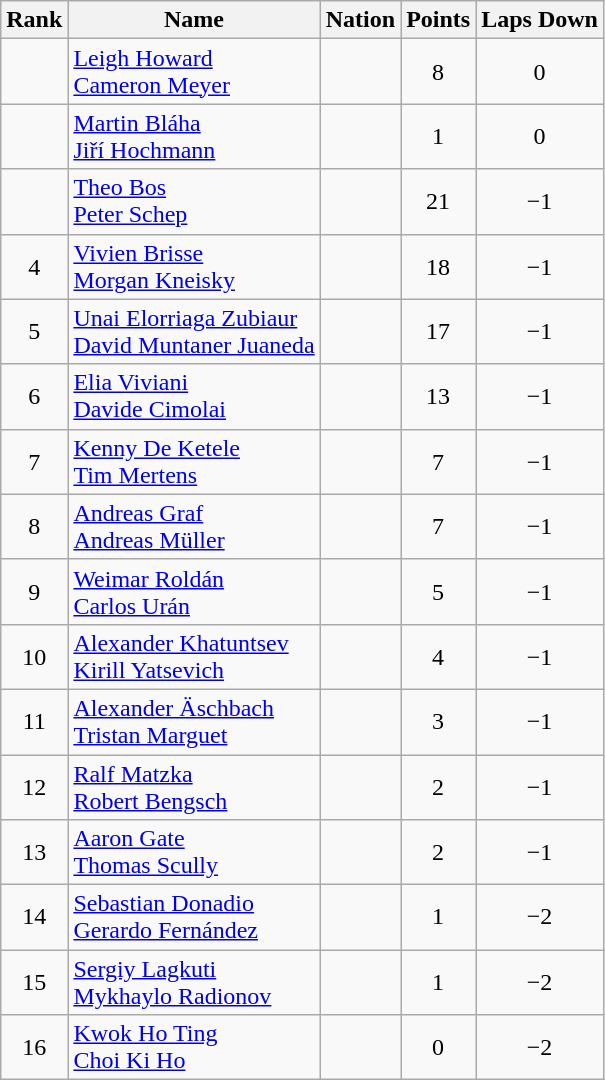<table class="wikitable sortable" style="text-align:center">
<tr>
<th>Rank</th>
<th>Name</th>
<th>Nation</th>
<th>Points</th>
<th>Laps Down</th>
</tr>
<tr>
<td></td>
<td align=left><a href='#'>Leigh Howard</a><br><a href='#'>Cameron Meyer</a></td>
<td align=left></td>
<td>8</td>
<td>0</td>
</tr>
<tr>
<td></td>
<td align=left><a href='#'>Martin Bláha</a><br><a href='#'>Jiří Hochmann</a></td>
<td align=left></td>
<td>1</td>
<td>0</td>
</tr>
<tr>
<td></td>
<td align=left><a href='#'>Theo Bos</a><br><a href='#'>Peter Schep</a></td>
<td align=left></td>
<td>21</td>
<td>−1</td>
</tr>
<tr>
<td>4</td>
<td align=left><a href='#'>Vivien Brisse</a><br><a href='#'>Morgan Kneisky</a></td>
<td align=left></td>
<td>18</td>
<td>−1</td>
</tr>
<tr>
<td>5</td>
<td align=left><a href='#'>Unai Elorriaga Zubiaur</a><br><a href='#'>David Muntaner Juaneda</a></td>
<td align=left></td>
<td>17</td>
<td>−1</td>
</tr>
<tr>
<td>6</td>
<td align=left><a href='#'>Elia Viviani</a><br><a href='#'>Davide Cimolai</a></td>
<td align=left></td>
<td>13</td>
<td>−1</td>
</tr>
<tr>
<td>7</td>
<td align=left><a href='#'>Kenny De Ketele</a><br><a href='#'>Tim Mertens</a></td>
<td align=left></td>
<td>7</td>
<td>−1</td>
</tr>
<tr>
<td>8</td>
<td align=left><a href='#'>Andreas Graf</a><br><a href='#'>Andreas Müller</a></td>
<td align=left></td>
<td>7</td>
<td>−1</td>
</tr>
<tr>
<td>9</td>
<td align=left><a href='#'>Weimar Roldán</a><br><a href='#'>Carlos Urán</a></td>
<td align=left></td>
<td>5</td>
<td>−1</td>
</tr>
<tr>
<td>10</td>
<td align=left><a href='#'>Alexander Khatuntsev</a><br><a href='#'>Kirill Yatsevich</a></td>
<td align=left></td>
<td>4</td>
<td>−1</td>
</tr>
<tr>
<td>11</td>
<td align=left><a href='#'>Alexander Äschbach</a><br><a href='#'>Tristan Marguet</a></td>
<td align=left></td>
<td>3</td>
<td>−1</td>
</tr>
<tr>
<td>12</td>
<td align=left><a href='#'>Ralf Matzka</a><br><a href='#'>Robert Bengsch</a></td>
<td align=left></td>
<td>2</td>
<td>−1</td>
</tr>
<tr>
<td>13</td>
<td align=left><a href='#'>Aaron Gate</a><br><a href='#'>Thomas Scully</a></td>
<td align=left></td>
<td>2</td>
<td>−1</td>
</tr>
<tr>
<td>14</td>
<td align=left><a href='#'>Sebastian Donadio</a><br><a href='#'>Gerardo Fernández</a></td>
<td align=left></td>
<td>1</td>
<td>−2</td>
</tr>
<tr>
<td>15</td>
<td align=left><a href='#'>Sergiy Lagkuti</a><br><a href='#'>Mykhaylo Radionov</a></td>
<td align=left></td>
<td>1</td>
<td>−2</td>
</tr>
<tr>
<td>16</td>
<td align=left><a href='#'>Kwok Ho Ting</a><br><a href='#'>Choi Ki Ho</a></td>
<td align=left></td>
<td>0</td>
<td>−2</td>
</tr>
</table>
